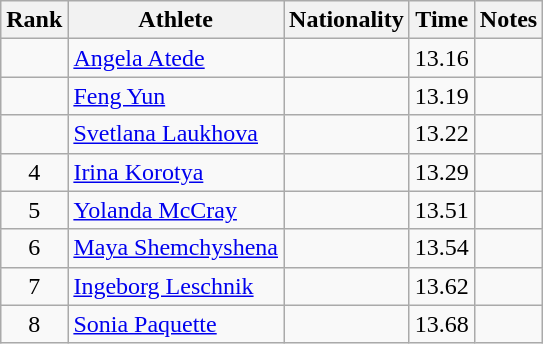<table class="wikitable sortable" style="text-align:center">
<tr>
<th>Rank</th>
<th>Athlete</th>
<th>Nationality</th>
<th>Time</th>
<th>Notes</th>
</tr>
<tr>
<td></td>
<td align=left><a href='#'>Angela Atede</a></td>
<td align=left></td>
<td>13.16</td>
<td></td>
</tr>
<tr>
<td></td>
<td align=left><a href='#'>Feng Yun</a></td>
<td align=left></td>
<td>13.19</td>
<td></td>
</tr>
<tr>
<td></td>
<td align=left><a href='#'>Svetlana Laukhova</a></td>
<td align=left></td>
<td>13.22</td>
<td></td>
</tr>
<tr>
<td>4</td>
<td align=left><a href='#'>Irina Korotya</a></td>
<td align=left></td>
<td>13.29</td>
<td></td>
</tr>
<tr>
<td>5</td>
<td align=left><a href='#'>Yolanda McCray</a></td>
<td align=left></td>
<td>13.51</td>
<td></td>
</tr>
<tr>
<td>6</td>
<td align=left><a href='#'>Maya Shemchyshena</a></td>
<td align=left></td>
<td>13.54</td>
<td></td>
</tr>
<tr>
<td>7</td>
<td align=left><a href='#'>Ingeborg Leschnik</a></td>
<td align=left></td>
<td>13.62</td>
<td></td>
</tr>
<tr>
<td>8</td>
<td align=left><a href='#'>Sonia Paquette</a></td>
<td align=left></td>
<td>13.68</td>
<td></td>
</tr>
</table>
